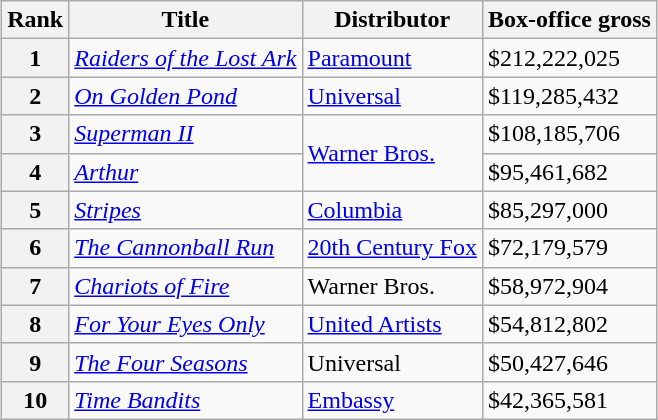<table class="wikitable sortable" style="margin:auto; margin:auto;">
<tr>
<th>Rank</th>
<th>Title</th>
<th>Distributor</th>
<th>Box-office gross</th>
</tr>
<tr>
<th style="text-align:center;">1</th>
<td><em><a href='#'>Raiders of the Lost Ark</a></em></td>
<td><a href='#'>Paramount</a></td>
<td>$212,222,025</td>
</tr>
<tr>
<th style="text-align:center;">2</th>
<td><em><a href='#'>On Golden Pond</a></em></td>
<td><a href='#'>Universal</a></td>
<td>$119,285,432</td>
</tr>
<tr>
<th style="text-align:center;">3</th>
<td><em><a href='#'>Superman II</a></em></td>
<td rowspan="2"><a href='#'>Warner Bros.</a></td>
<td>$108,185,706</td>
</tr>
<tr>
<th style="text-align:center;">4</th>
<td><em><a href='#'>Arthur</a></em></td>
<td>$95,461,682</td>
</tr>
<tr>
<th style="text-align:center;">5</th>
<td><em><a href='#'>Stripes</a></em></td>
<td><a href='#'>Columbia</a></td>
<td>$85,297,000</td>
</tr>
<tr>
<th style="text-align:center;">6</th>
<td><em><a href='#'>The Cannonball Run</a></em></td>
<td><a href='#'>20th Century Fox</a></td>
<td>$72,179,579</td>
</tr>
<tr>
<th style="text-align:center;">7</th>
<td><em><a href='#'>Chariots of Fire</a></em></td>
<td>Warner Bros.</td>
<td>$58,972,904</td>
</tr>
<tr>
<th style="text-align:center;">8</th>
<td><em><a href='#'>For Your Eyes Only</a></em></td>
<td><a href='#'>United Artists</a></td>
<td>$54,812,802</td>
</tr>
<tr>
<th style="text-align:center;">9</th>
<td><em><a href='#'>The Four Seasons</a></em></td>
<td>Universal</td>
<td>$50,427,646</td>
</tr>
<tr>
<th style="text-align:center;">10</th>
<td><em><a href='#'>Time Bandits</a></em></td>
<td><a href='#'>Embassy</a></td>
<td>$42,365,581</td>
</tr>
</table>
